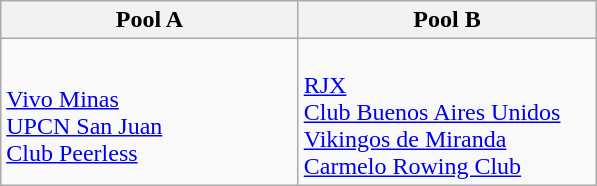<table class="wikitable">
<tr>
<th width=45%>Pool A</th>
<th width=45%>Pool B</th>
</tr>
<tr>
<td><br> <a href='#'>Vivo Minas</a><br>
 <a href='#'>UPCN San Juan</a><br>
 <a href='#'>Club Peerless</a></td>
<td><br> <a href='#'>RJX</a><br>
 <a href='#'>Club Buenos Aires Unidos</a><br>
 <a href='#'>Vikingos de Miranda</a><br>
 <a href='#'>Carmelo Rowing Club</a></td>
</tr>
</table>
